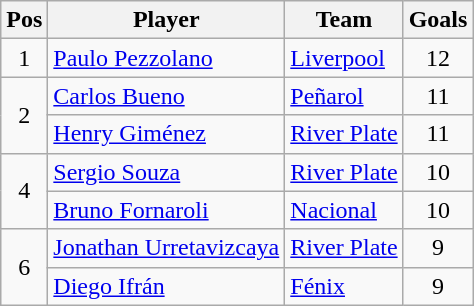<table class="wikitable" style="text-align:center">
<tr>
<th>Pos</th>
<th>Player</th>
<th>Team</th>
<th>Goals</th>
</tr>
<tr>
<td>1</td>
<td align="left"><a href='#'>Paulo Pezzolano</a></td>
<td align="left"><a href='#'>Liverpool</a></td>
<td>12</td>
</tr>
<tr>
<td rowspan="2">2</td>
<td align="left"><a href='#'>Carlos Bueno</a></td>
<td align="left"><a href='#'>Peñarol</a></td>
<td>11</td>
</tr>
<tr>
<td align="left"><a href='#'>Henry Giménez</a></td>
<td align="left"><a href='#'>River Plate</a></td>
<td>11</td>
</tr>
<tr>
<td rowspan="2">4</td>
<td align="left"><a href='#'>Sergio Souza</a></td>
<td align="left"><a href='#'>River Plate</a></td>
<td>10</td>
</tr>
<tr>
<td align="left"><a href='#'>Bruno Fornaroli</a></td>
<td align="left"><a href='#'>Nacional</a></td>
<td>10</td>
</tr>
<tr>
<td rowspan="2">6</td>
<td align="left"><a href='#'>Jonathan Urretavizcaya</a></td>
<td align="left"><a href='#'>River Plate</a></td>
<td>9</td>
</tr>
<tr>
<td align="left"><a href='#'>Diego Ifrán</a></td>
<td align="left"><a href='#'>Fénix</a></td>
<td>9</td>
</tr>
</table>
